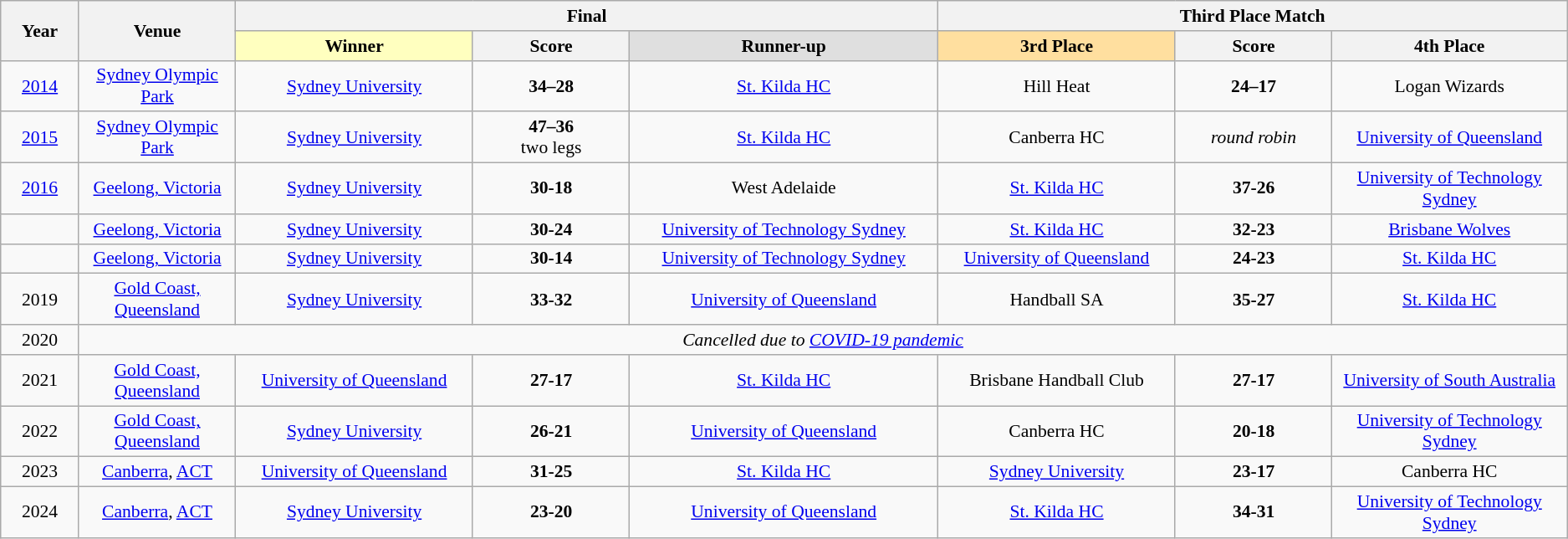<table class="wikitable" style="font-size: 90%; text-align: center;">
<tr>
<th rowspan="2" width="5%">Year</th>
<th rowspan="2" width="10%">Venue</th>
<th colspan="3">Final</th>
<th colspan="3">Third Place Match</th>
</tr>
<tr>
<td style="text-align:center;background:#ffffbf;"><strong>Winner</strong></td>
<th width="10%">Score</th>
<td style="text-align:center; background:#dfdfdf;"><strong>Runner-up</strong></td>
<td style="text-align:center; background:#ffdf9f;"><strong>3rd Place</strong></td>
<th width="10%">Score</th>
<th width="15%">4th Place</th>
</tr>
<tr>
<td><a href='#'>2014</a></td>
<td><a href='#'>Sydney Olympic Park</a></td>
<td><a href='#'>Sydney University</a></td>
<td><strong>34–28</strong></td>
<td><a href='#'>St. Kilda HC</a></td>
<td>Hill Heat</td>
<td><strong>24–17</strong></td>
<td>Logan Wizards</td>
</tr>
<tr>
<td><a href='#'>2015</a></td>
<td><a href='#'>Sydney Olympic Park</a></td>
<td><a href='#'>Sydney University</a></td>
<td><strong>47–36</strong><br> two legs</td>
<td><a href='#'>St. Kilda HC</a></td>
<td>Canberra HC</td>
<td><em>round robin</em></td>
<td><a href='#'>University of Queensland</a></td>
</tr>
<tr>
<td><a href='#'>2016</a></td>
<td><a href='#'>Geelong, Victoria</a></td>
<td><a href='#'>Sydney University</a></td>
<td><strong>30-18</strong></td>
<td>West Adelaide</td>
<td><a href='#'>St. Kilda HC</a></td>
<td><strong>37-26</strong></td>
<td><a href='#'>University of Technology Sydney</a></td>
</tr>
<tr>
<td></td>
<td><a href='#'>Geelong, Victoria</a></td>
<td><a href='#'>Sydney University</a></td>
<td><strong>30-24</strong></td>
<td><a href='#'>University of Technology Sydney</a></td>
<td><a href='#'>St. Kilda HC</a></td>
<td><strong>32-23</strong></td>
<td><a href='#'>Brisbane Wolves</a></td>
</tr>
<tr>
<td></td>
<td><a href='#'>Geelong, Victoria</a></td>
<td><a href='#'>Sydney University</a></td>
<td><strong>30-14</strong></td>
<td><a href='#'>University of Technology Sydney</a></td>
<td><a href='#'>University of Queensland</a></td>
<td><strong>24-23</strong></td>
<td><a href='#'>St. Kilda HC</a></td>
</tr>
<tr>
<td>2019</td>
<td><a href='#'>Gold Coast, Queensland</a></td>
<td><a href='#'>Sydney University</a></td>
<td><strong>33-32</strong></td>
<td><a href='#'>University of Queensland</a></td>
<td>Handball SA</td>
<td><strong>35-27</strong></td>
<td><a href='#'>St. Kilda HC</a></td>
</tr>
<tr>
<td>2020</td>
<td colspan=7><em>Cancelled due to <a href='#'>COVID-19 pandemic</a></em></td>
</tr>
<tr>
<td>2021</td>
<td><a href='#'>Gold Coast, Queensland</a></td>
<td><a href='#'>University of Queensland</a></td>
<td><strong>27-17</strong></td>
<td><a href='#'>St. Kilda HC</a></td>
<td>Brisbane Handball Club</td>
<td><strong>27-17</strong></td>
<td><a href='#'>University of South Australia</a></td>
</tr>
<tr>
<td>2022</td>
<td><a href='#'>Gold Coast, Queensland</a></td>
<td><a href='#'>Sydney University</a></td>
<td><strong>26-21</strong></td>
<td><a href='#'>University of Queensland</a></td>
<td>Canberra HC</td>
<td><strong>20-18</strong></td>
<td><a href='#'>University of Technology Sydney</a></td>
</tr>
<tr>
<td>2023</td>
<td><a href='#'>Canberra</a>, <a href='#'>ACT</a></td>
<td><a href='#'>University of Queensland</a></td>
<td><strong>31-25</strong></td>
<td><a href='#'>St. Kilda HC</a></td>
<td><a href='#'>Sydney University</a></td>
<td><strong>23-17</strong></td>
<td>Canberra HC</td>
</tr>
<tr>
<td>2024</td>
<td><a href='#'>Canberra</a>, <a href='#'>ACT</a></td>
<td><a href='#'>Sydney University</a></td>
<td><strong>23-20</strong></td>
<td><a href='#'>University of Queensland</a></td>
<td><a href='#'>St. Kilda HC</a></td>
<td><strong>34-31</strong></td>
<td><a href='#'>University of Technology Sydney</a></td>
</tr>
</table>
